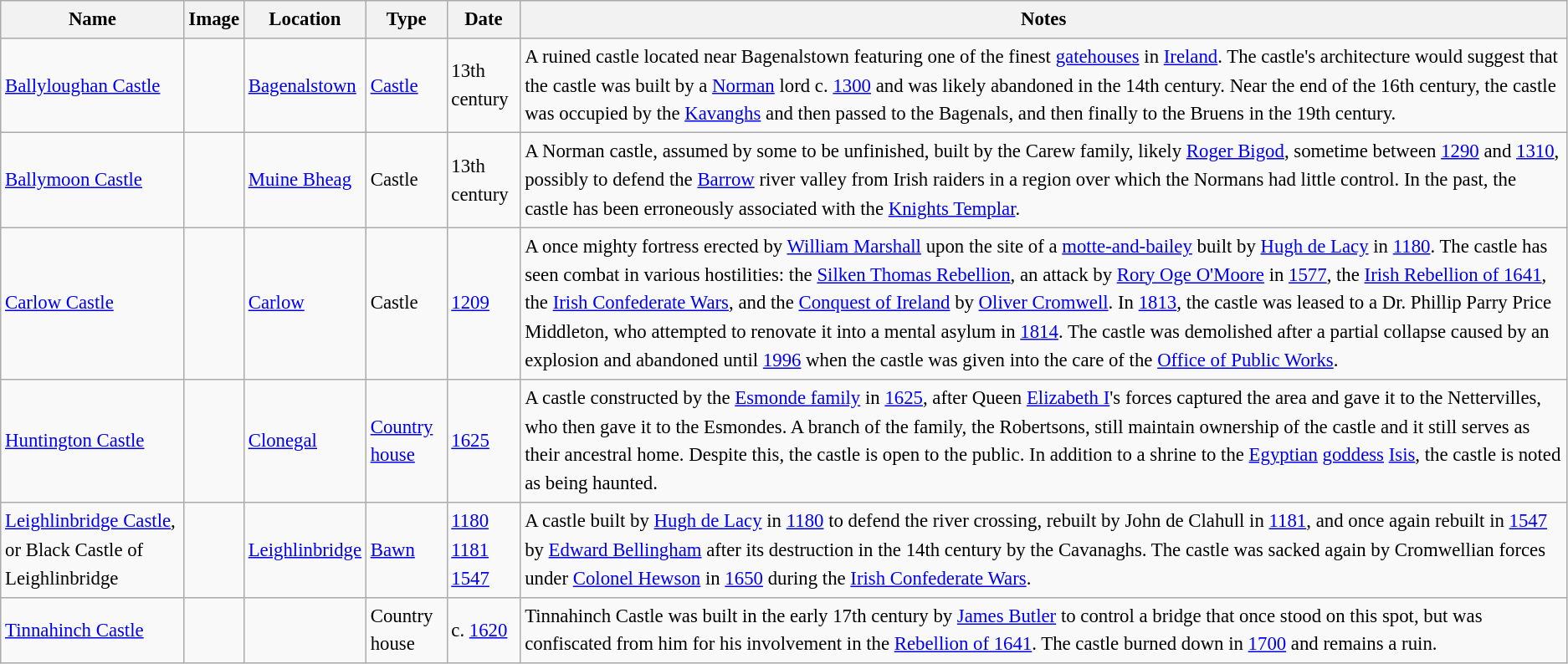<table class="wikitable sortable" style="font-size:95%;border:0px;text-align:left;line-height:150%;">
<tr>
<th>Name</th>
<th>Image</th>
<th>Location</th>
<th>Type</th>
<th>Date</th>
<th class="unsortable">Notes</th>
</tr>
<tr>
<td><a href='#'>Ballyloughan Castle</a></td>
<td></td>
<td><a href='#'>Bagenalstown</a> </td>
<td><a href='#'>Castle</a></td>
<td>13th century</td>
<td>A ruined castle located near Bagenalstown featuring one of the finest <a href='#'>gatehouses</a> in <a href='#'>Ireland</a>. The castle's architecture would suggest that the castle was built by a <a href='#'>Norman</a> lord c. <a href='#'>1300</a> and was likely abandoned in the 14th century. Near the end of the 16th century, the castle was occupied by the <a href='#'>Kavanghs</a> and then passed to the Bagenals, and then finally to the Bruens in the 19th century.</td>
</tr>
<tr>
<td><a href='#'>Ballymoon Castle</a></td>
<td></td>
<td><a href='#'>Muine Bheag</a> </td>
<td>Castle</td>
<td>13th century</td>
<td>A Norman castle, assumed by some to be unfinished, built by the Carew family, likely <a href='#'>Roger Bigod</a>, sometime between <a href='#'>1290</a> and <a href='#'>1310</a>, possibly to defend the <a href='#'>Barrow</a> river valley from Irish raiders in a region over which the Normans had little control. In the past, the castle has been erroneously associated with the <a href='#'>Knights Templar</a>.</td>
</tr>
<tr>
<td><a href='#'>Carlow Castle</a></td>
<td></td>
<td><a href='#'>Carlow</a> </td>
<td>Castle</td>
<td><a href='#'>1209</a></td>
<td>A once mighty fortress erected by <a href='#'>William Marshall</a> upon the site of a <a href='#'>motte-and-bailey</a> built by <a href='#'>Hugh de Lacy</a> in <a href='#'>1180</a>. The castle has seen combat in various hostilities: the <a href='#'>Silken Thomas Rebellion</a>, an attack by <a href='#'>Rory Oge O'Moore</a> in <a href='#'>1577</a>, the <a href='#'>Irish Rebellion of 1641</a>, the <a href='#'>Irish Confederate Wars</a>, and the <a href='#'>Conquest of Ireland</a> by <a href='#'>Oliver Cromwell</a>. In <a href='#'>1813</a>, the castle was leased to a Dr. Phillip Parry Price Middleton, who attempted to renovate it into a mental asylum in <a href='#'>1814</a>. The castle was demolished after a partial collapse caused by an explosion and abandoned until <a href='#'>1996</a> when the castle was given into the care of the <a href='#'>Office of Public Works</a>.</td>
</tr>
<tr>
<td><a href='#'>Huntington Castle</a></td>
<td></td>
<td><a href='#'>Clonegal</a> </td>
<td><a href='#'>Country house</a></td>
<td><a href='#'>1625</a></td>
<td>A castle constructed by the <a href='#'>Esmonde family</a> in <a href='#'>1625</a>, after Queen <a href='#'>Elizabeth I</a>'s forces captured the area and gave it to the Nettervilles, who then gave it to the Esmondes. A branch of the family, the Robertsons, still maintain ownership of the castle and it still serves as their ancestral home. Despite this, the castle is open to the public. In addition to a shrine to the <a href='#'>Egyptian</a> <a href='#'>goddess</a> <a href='#'>Isis</a>, the castle is noted as being haunted.</td>
</tr>
<tr>
<td><a href='#'>Leighlinbridge Castle</a>, or Black Castle of Leighlinbridge</td>
<td></td>
<td><a href='#'>Leighlinbridge</a> </td>
<td><a href='#'>Bawn</a></td>
<td><a href='#'>1180</a><br><a href='#'>1181</a><br><a href='#'>1547</a></td>
<td>A castle built by <a href='#'>Hugh de Lacy</a> in <a href='#'>1180</a> to defend the river crossing, rebuilt by John de Clahull in <a href='#'>1181</a>, and once again rebuilt in <a href='#'>1547</a> by <a href='#'>Edward Bellingham</a> after its destruction in the 14th century by the Cavanaghs. The castle was sacked again by Cromwellian forces under <a href='#'>Colonel Hewson</a> in <a href='#'>1650</a> during the <a href='#'>Irish Confederate Wars</a>.</td>
</tr>
<tr>
<td><a href='#'>Tinnahinch Castle</a></td>
<td></td>
<td></td>
<td>Country house</td>
<td>c. <a href='#'>1620</a></td>
<td>Tinnahinch Castle was built in the early 17th century by <a href='#'>James Butler</a> to control a bridge that once stood on this spot, but was confiscated from him for his involvement in the <a href='#'>Rebellion of 1641</a>. The castle burned down in <a href='#'>1700</a> and remains a ruin.</td>
</tr>
</table>
